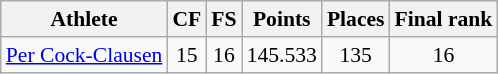<table class="wikitable" border="1" style="font-size:90%">
<tr>
<th>Athlete</th>
<th>CF</th>
<th>FS</th>
<th>Points</th>
<th>Places</th>
<th>Final rank</th>
</tr>
<tr align=center>
<td align=left><a href='#'>Per Cock-Clausen</a></td>
<td>15</td>
<td>16</td>
<td>145.533</td>
<td>135</td>
<td>16</td>
</tr>
</table>
